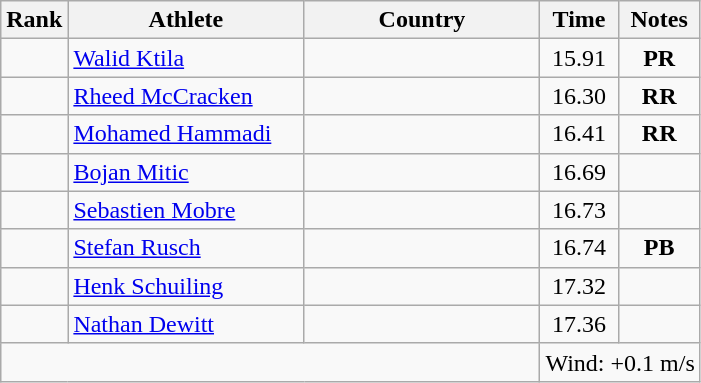<table class="wikitable sortable" style="text-align:center">
<tr>
<th>Rank</th>
<th style="width:150px">Athlete</th>
<th style="width:150px">Country</th>
<th>Time</th>
<th>Notes</th>
</tr>
<tr>
<td></td>
<td style="text-align:left;"><a href='#'>Walid Ktila</a></td>
<td style="text-align:left;"></td>
<td>15.91</td>
<td><strong>PR</strong></td>
</tr>
<tr>
<td></td>
<td style="text-align:left;"><a href='#'>Rheed McCracken</a></td>
<td style="text-align:left;"></td>
<td>16.30</td>
<td><strong>RR</strong></td>
</tr>
<tr>
<td></td>
<td style="text-align:left;"><a href='#'>Mohamed Hammadi</a></td>
<td style="text-align:left;"></td>
<td>16.41</td>
<td><strong>RR</strong></td>
</tr>
<tr>
<td></td>
<td style="text-align:left;"><a href='#'>Bojan Mitic</a></td>
<td style="text-align:left;"></td>
<td>16.69</td>
<td></td>
</tr>
<tr>
<td></td>
<td style="text-align:left;"><a href='#'>Sebastien Mobre</a></td>
<td style="text-align:left;"></td>
<td>16.73</td>
<td></td>
</tr>
<tr>
<td></td>
<td style="text-align:left;"><a href='#'>Stefan Rusch</a></td>
<td style="text-align:left;"></td>
<td>16.74</td>
<td><strong>PB</strong></td>
</tr>
<tr>
<td></td>
<td style="text-align:left;"><a href='#'>Henk Schuiling</a></td>
<td style="text-align:left;"></td>
<td>17.32</td>
<td></td>
</tr>
<tr>
<td></td>
<td style="text-align:left;"><a href='#'>Nathan Dewitt</a></td>
<td style="text-align:left;"></td>
<td>17.36</td>
<td></td>
</tr>
<tr class="sortbottom">
<td colspan="3"></td>
<td colspan="2">Wind: +0.1 m/s</td>
</tr>
</table>
